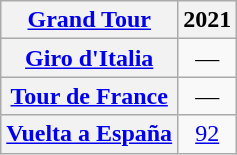<table class="wikitable plainrowheaders">
<tr>
<th scope="col"><a href='#'>Grand Tour</a></th>
<th scope="col">2021</th>
</tr>
<tr style="text-align:center;">
<th scope="row"> <a href='#'>Giro d'Italia</a></th>
<td>—</td>
</tr>
<tr style="text-align:center;">
<th scope="row"> <a href='#'>Tour de France</a></th>
<td>—</td>
</tr>
<tr style="text-align:center;">
<th scope="row"> <a href='#'>Vuelta a España</a></th>
<td><a href='#'>92</a></td>
</tr>
</table>
